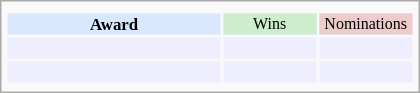<table class="infobox" style="width: 25em; text-align: left; font-size: 70%; vertical-align: middle;">
<tr>
<td colspan="3" style="text-align:center;"></td>
</tr>
<tr bgcolor=#D9E8FF style="text-align:center;">
<th style="vertical-align: middle;">Award</th>
<td style="background:#cceecc; font-size:8pt;" width="60px">Wins</td>
<td style="background:#eecccc; font-size:8pt;" width="60px">Nominations</td>
</tr>
<tr bgcolor=#eeeeff>
<td align="center"><br></td>
<td></td>
<td></td>
</tr>
<tr bgcolor=#eeeeff>
<td align="center"><br></td>
<td></td>
<td></td>
</tr>
<tr>
</tr>
</table>
